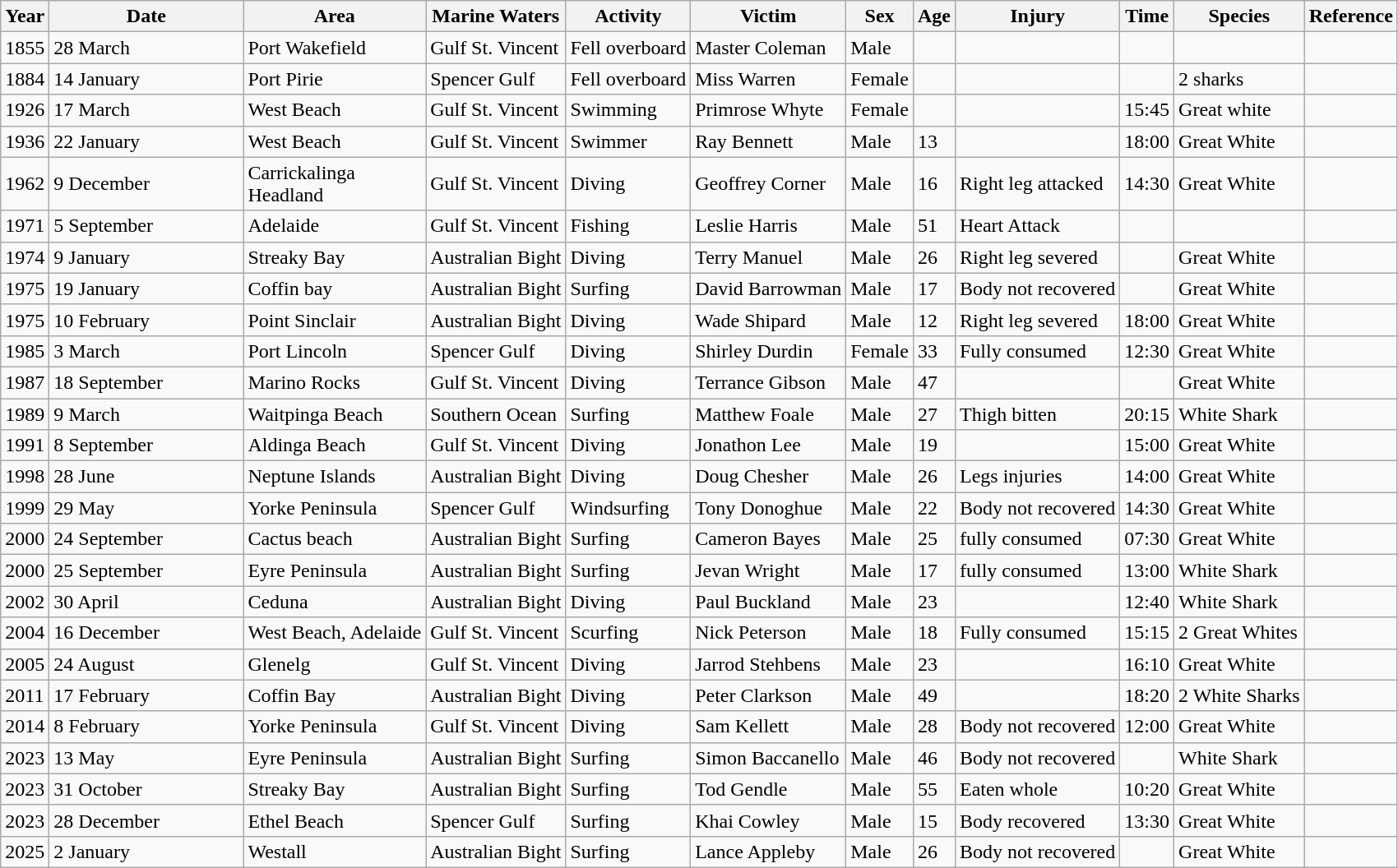<table class="wikitable sortable">
<tr>
<th>Year</th>
<th width=150px>Date</th>
<th>Area</th>
<th>Marine Waters</th>
<th>Activity</th>
<th>Victim</th>
<th>Sex</th>
<th>Age</th>
<th>Injury</th>
<th>Time</th>
<th>Species</th>
<th>Reference</th>
</tr>
<tr>
<td>1855</td>
<td>28 March</td>
<td>Port Wakefield</td>
<td>Gulf St. Vincent</td>
<td>Fell overboard</td>
<td>Master Coleman</td>
<td>Male</td>
<td></td>
<td></td>
<td></td>
<td></td>
<td></td>
</tr>
<tr>
<td>1884</td>
<td>14 January</td>
<td>Port Pirie</td>
<td>Spencer Gulf</td>
<td>Fell overboard</td>
<td>Miss Warren</td>
<td>Female</td>
<td></td>
<td></td>
<td></td>
<td>2 sharks</td>
<td></td>
</tr>
<tr>
<td>1926</td>
<td>17 March</td>
<td>West Beach</td>
<td>Gulf St. Vincent</td>
<td>Swimming</td>
<td>Primrose Whyte</td>
<td>Female</td>
<td></td>
<td></td>
<td>15:45</td>
<td>Great white</td>
<td></td>
</tr>
<tr>
<td>1936</td>
<td>22 January</td>
<td>West Beach</td>
<td>Gulf St. Vincent</td>
<td>Swimmer</td>
<td>Ray Bennett</td>
<td>Male</td>
<td>13</td>
<td></td>
<td>18:00</td>
<td>Great White</td>
<td></td>
</tr>
<tr>
<td>1962</td>
<td>9 December</td>
<td>Carrickalinga<br>Headland</td>
<td>Gulf St. Vincent</td>
<td>Diving</td>
<td>Geoffrey Corner</td>
<td>Male</td>
<td>16</td>
<td>Right leg attacked</td>
<td>14:30</td>
<td>Great White</td>
<td></td>
</tr>
<tr>
<td>1971</td>
<td>5 September</td>
<td>Adelaide</td>
<td>Gulf St. Vincent</td>
<td>Fishing</td>
<td>Leslie Harris</td>
<td>Male</td>
<td>51</td>
<td>Heart Attack</td>
<td></td>
<td></td>
<td></td>
</tr>
<tr>
<td>1974</td>
<td>9 January</td>
<td>Streaky Bay</td>
<td>Australian Bight</td>
<td>Diving</td>
<td>Terry Manuel</td>
<td>Male</td>
<td>26</td>
<td>Right leg severed</td>
<td></td>
<td>Great White</td>
<td></td>
</tr>
<tr>
<td>1975</td>
<td>19 January</td>
<td>Coffin bay</td>
<td>Australian Bight</td>
<td>Surfing</td>
<td>David Barrowman</td>
<td>Male</td>
<td>17</td>
<td>Body not recovered</td>
<td></td>
<td>Great White</td>
<td></td>
</tr>
<tr>
<td>1975</td>
<td>10 February</td>
<td>Point Sinclair</td>
<td>Australian Bight</td>
<td>Diving</td>
<td>Wade Shipard</td>
<td>Male</td>
<td>12</td>
<td>Right leg severed</td>
<td>18:00</td>
<td>Great White</td>
<td></td>
</tr>
<tr>
<td>1985</td>
<td>3 March</td>
<td>Port Lincoln</td>
<td>Spencer Gulf</td>
<td>Diving</td>
<td>Shirley Durdin</td>
<td>Female</td>
<td>33</td>
<td>Fully consumed</td>
<td>12:30</td>
<td>Great White</td>
<td></td>
</tr>
<tr>
<td>1987</td>
<td>18 September</td>
<td>Marino Rocks</td>
<td>Gulf St. Vincent</td>
<td>Diving</td>
<td>Terrance Gibson</td>
<td>Male</td>
<td>47</td>
<td></td>
<td></td>
<td>Great White</td>
<td></td>
</tr>
<tr>
<td>1989</td>
<td>9 March</td>
<td>Waitpinga Beach</td>
<td>Southern Ocean</td>
<td>Surfing</td>
<td>Matthew Foale</td>
<td>Male</td>
<td>27</td>
<td>Thigh bitten</td>
<td>20:15</td>
<td>White Shark</td>
<td></td>
</tr>
<tr>
<td>1991</td>
<td>8 September</td>
<td>Aldinga Beach</td>
<td>Gulf St. Vincent</td>
<td>Diving</td>
<td>Jonathon Lee</td>
<td>Male</td>
<td>19</td>
<td></td>
<td>15:00</td>
<td>Great White</td>
<td></td>
</tr>
<tr>
<td>1998</td>
<td>28 June</td>
<td>Neptune Islands</td>
<td>Australian Bight</td>
<td>Diving</td>
<td>Doug Chesher</td>
<td>Male</td>
<td>26</td>
<td>Legs injuries</td>
<td>14:00</td>
<td>Great White</td>
<td></td>
</tr>
<tr>
<td>1999</td>
<td>29 May</td>
<td>Yorke Peninsula</td>
<td>Spencer Gulf</td>
<td>Windsurfing</td>
<td>Tony Donoghue</td>
<td>Male</td>
<td>22</td>
<td>Body not recovered</td>
<td>14:30</td>
<td>Great White</td>
<td></td>
</tr>
<tr>
<td>2000</td>
<td>24 September</td>
<td>Cactus beach</td>
<td>Australian Bight</td>
<td>Surfing</td>
<td>Cameron Bayes</td>
<td>Male</td>
<td>25</td>
<td>fully consumed</td>
<td>07:30</td>
<td>Great White</td>
<td></td>
</tr>
<tr>
<td>2000</td>
<td>25 September</td>
<td>Eyre Peninsula</td>
<td>Australian Bight</td>
<td>Surfing</td>
<td>Jevan Wright</td>
<td>Male</td>
<td>17</td>
<td>fully consumed</td>
<td>13:00</td>
<td>White Shark</td>
<td></td>
</tr>
<tr>
<td>2002</td>
<td>30 April</td>
<td>Ceduna</td>
<td>Australian Bight</td>
<td>Diving</td>
<td>Paul Buckland</td>
<td>Male</td>
<td>23</td>
<td></td>
<td>12:40</td>
<td>White Shark</td>
<td></td>
</tr>
<tr>
<td>2004</td>
<td>16 December</td>
<td>West Beach, Adelaide</td>
<td>Gulf St. Vincent</td>
<td>Scurfing</td>
<td>Nick Peterson</td>
<td>Male</td>
<td>18</td>
<td>Fully consumed</td>
<td>15:15</td>
<td>2 Great Whites</td>
<td></td>
</tr>
<tr>
<td>2005</td>
<td>24 August</td>
<td>Glenelg</td>
<td>Gulf St. Vincent</td>
<td>Diving</td>
<td>Jarrod Stehbens</td>
<td>Male</td>
<td>23</td>
<td></td>
<td>16:10</td>
<td>Great White</td>
<td></td>
</tr>
<tr>
<td>2011</td>
<td>17 February</td>
<td>Coffin Bay</td>
<td>Australian Bight</td>
<td>Diving</td>
<td>Peter Clarkson</td>
<td>Male</td>
<td>49</td>
<td></td>
<td>18:20</td>
<td>2 White Sharks</td>
<td></td>
</tr>
<tr>
<td>2014</td>
<td>8 February</td>
<td>Yorke Peninsula</td>
<td>Gulf St. Vincent</td>
<td>Diving</td>
<td>Sam Kellett</td>
<td>Male</td>
<td>28</td>
<td>Body not recovered</td>
<td>12:00</td>
<td>Great White</td>
<td></td>
</tr>
<tr>
<td>2023</td>
<td>13 May</td>
<td>Eyre Peninsula</td>
<td>Australian Bight</td>
<td>Surfing</td>
<td>Simon Baccanello</td>
<td>Male</td>
<td>46</td>
<td>Body not recovered</td>
<td></td>
<td>White Shark</td>
<td></td>
</tr>
<tr>
<td>2023</td>
<td>31 October</td>
<td>Streaky Bay</td>
<td>Australian Bight</td>
<td>Surfing</td>
<td>Tod Gendle</td>
<td>Male</td>
<td>55</td>
<td>Eaten whole</td>
<td>10:20</td>
<td>Great White</td>
<td></td>
</tr>
<tr>
<td>2023</td>
<td>28 December</td>
<td>Ethel Beach</td>
<td>Spencer Gulf</td>
<td>Surfing</td>
<td>Khai Cowley</td>
<td>Male</td>
<td>15</td>
<td>Body recovered</td>
<td>13:30</td>
<td>Great White</td>
<td></td>
</tr>
<tr>
<td>2025</td>
<td>2 January</td>
<td>Westall</td>
<td>Australian Bight</td>
<td>Surfing</td>
<td>Lance Appleby</td>
<td>Male</td>
<td>26</td>
<td>Body not recovered</td>
<td></td>
<td>Great White</td>
<td></td>
</tr>
</table>
